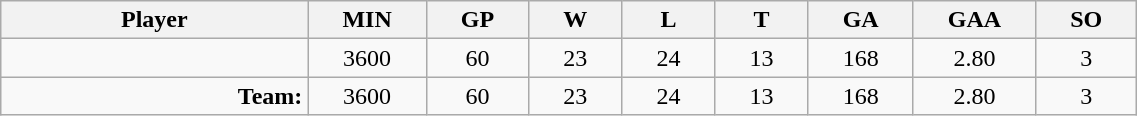<table class="wikitable sortable" width="60%">
<tr>
<th bgcolor="#DDDDFF" width="10%">Player</th>
<th width="3%" bgcolor="#DDDDFF" title="Minutes played">MIN</th>
<th width="3%" bgcolor="#DDDDFF" title="Games played in">GP</th>
<th width="3%" bgcolor="#DDDDFF" title="Wins">W</th>
<th width="3%" bgcolor="#DDDDFF"title="Losses">L</th>
<th width="3%" bgcolor="#DDDDFF" title="Ties">T</th>
<th width="3%" bgcolor="#DDDDFF" title="Goals against">GA</th>
<th width="3%" bgcolor="#DDDDFF" title="Goals against average">GAA</th>
<th width="3%" bgcolor="#DDDDFF"title="Shut-outs">SO</th>
</tr>
<tr align="center">
<td align="right"></td>
<td>3600</td>
<td>60</td>
<td>23</td>
<td>24</td>
<td>13</td>
<td>168</td>
<td>2.80</td>
<td>3</td>
</tr>
<tr align="center">
<td align="right"><strong>Team:</strong></td>
<td>3600</td>
<td>60</td>
<td>23</td>
<td>24</td>
<td>13</td>
<td>168</td>
<td>2.80</td>
<td>3</td>
</tr>
</table>
